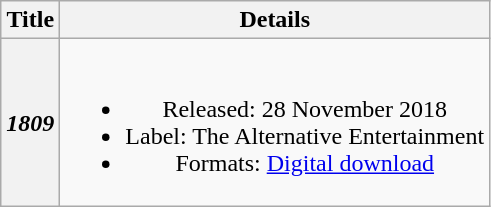<table class="wikitable plainrowheaders" style="text-align:center;">
<tr>
<th>Title</th>
<th>Details</th>
</tr>
<tr>
<th scope="row"><em>1809</em></th>
<td><br><ul><li>Released: 28 November 2018</li><li>Label: The Alternative Entertainment</li><li>Formats: <a href='#'>Digital download</a></li></ul></td>
</tr>
</table>
